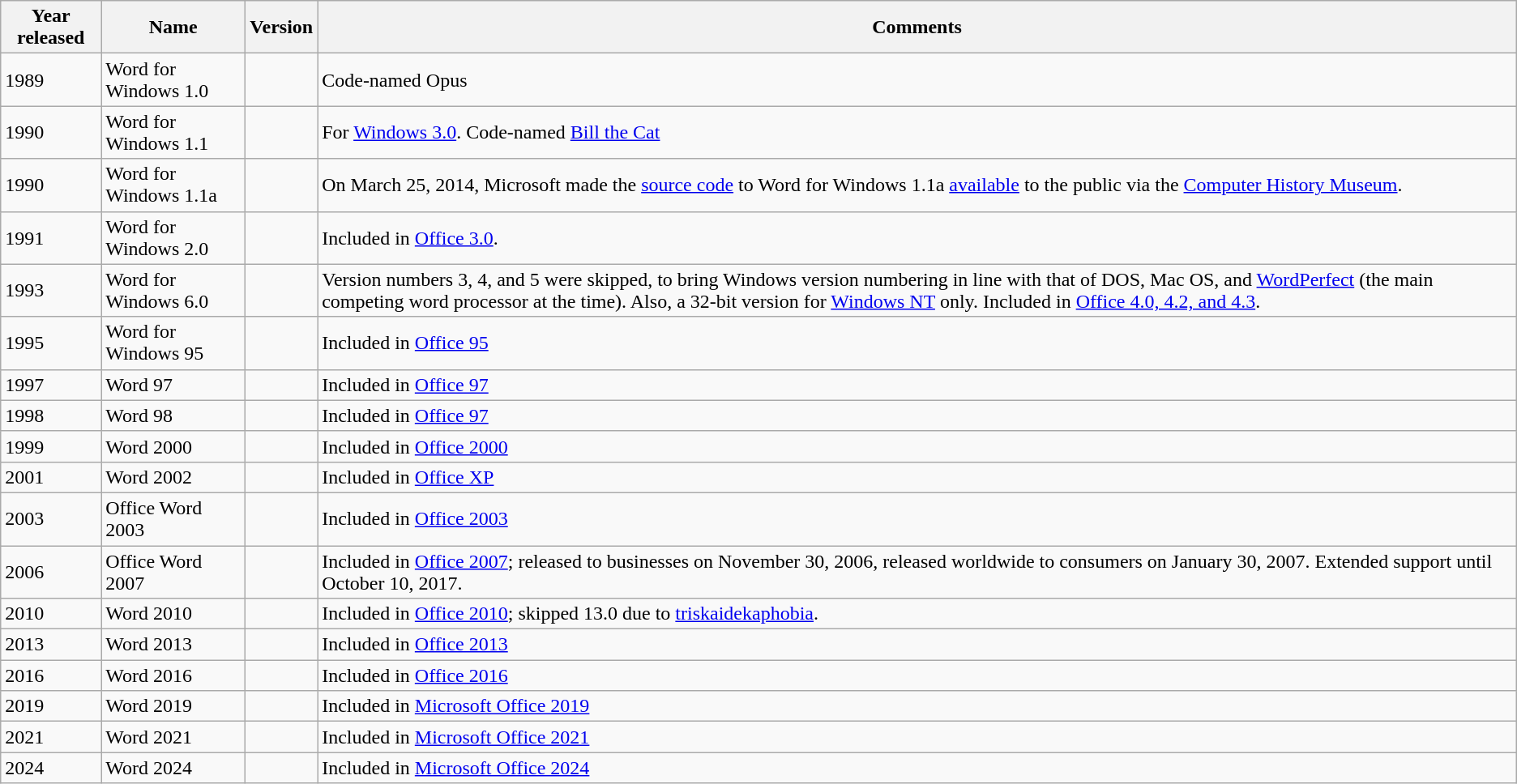<table class="wikitable sortable">
<tr>
<th>Year released</th>
<th>Name</th>
<th>Version</th>
<th scope="col" class="unsortable">Comments</th>
</tr>
<tr>
<td>1989</td>
<td>Word for Windows 1.0</td>
<td></td>
<td>Code-named Opus</td>
</tr>
<tr>
<td>1990</td>
<td>Word for Windows 1.1</td>
<td></td>
<td>For <a href='#'>Windows 3.0</a>. Code-named <a href='#'>Bill the Cat</a> </td>
</tr>
<tr>
<td>1990</td>
<td>Word for Windows 1.1a</td>
<td></td>
<td>On March 25, 2014, Microsoft made the <a href='#'>source code</a> to Word for Windows 1.1a <a href='#'>available</a> to the public via the <a href='#'>Computer History Museum</a>.</td>
</tr>
<tr>
<td>1991</td>
<td>Word for Windows 2.0</td>
<td></td>
<td>Included in <a href='#'>Office 3.0</a>.</td>
</tr>
<tr>
<td>1993</td>
<td>Word for Windows 6.0</td>
<td></td>
<td>Version numbers 3, 4, and 5 were skipped, to bring Windows version numbering in line with that of DOS, Mac OS, and <a href='#'>WordPerfect</a> (the main competing word processor at the time). Also, a 32-bit version for <a href='#'>Windows NT</a> only. Included in <a href='#'>Office 4.0, 4.2, and 4.3</a>.</td>
</tr>
<tr>
<td>1995</td>
<td>Word for Windows 95</td>
<td></td>
<td>Included in <a href='#'>Office 95</a></td>
</tr>
<tr>
<td>1997</td>
<td>Word 97</td>
<td></td>
<td>Included in <a href='#'>Office 97</a></td>
</tr>
<tr>
<td>1998</td>
<td>Word 98</td>
<td></td>
<td>Included in <a href='#'>Office 97</a></td>
</tr>
<tr>
<td>1999</td>
<td>Word 2000</td>
<td></td>
<td>Included in <a href='#'>Office 2000</a></td>
</tr>
<tr>
<td>2001</td>
<td>Word 2002</td>
<td></td>
<td>Included in <a href='#'>Office XP</a></td>
</tr>
<tr>
<td>2003</td>
<td>Office Word 2003</td>
<td></td>
<td>Included in <a href='#'>Office 2003</a></td>
</tr>
<tr>
<td>2006</td>
<td>Office Word 2007</td>
<td></td>
<td>Included in <a href='#'>Office 2007</a>; released to businesses on November 30, 2006, released worldwide to consumers on January 30, 2007. Extended support until October 10, 2017.</td>
</tr>
<tr>
<td>2010</td>
<td>Word 2010</td>
<td></td>
<td>Included in <a href='#'>Office 2010</a>; skipped 13.0 due to <a href='#'>triskaidekaphobia</a>.</td>
</tr>
<tr>
<td>2013</td>
<td>Word 2013</td>
<td></td>
<td>Included in <a href='#'>Office 2013</a></td>
</tr>
<tr>
<td>2016</td>
<td>Word 2016</td>
<td></td>
<td>Included in <a href='#'>Office 2016</a></td>
</tr>
<tr>
<td>2019</td>
<td>Word 2019</td>
<td></td>
<td>Included in <a href='#'>Microsoft Office 2019</a></td>
</tr>
<tr>
<td>2021</td>
<td>Word 2021</td>
<td></td>
<td>Included in <a href='#'>Microsoft Office 2021</a></td>
</tr>
<tr>
<td>2024</td>
<td>Word 2024</td>
<td></td>
<td>Included in <a href='#'>Microsoft Office 2024</a></td>
</tr>
</table>
